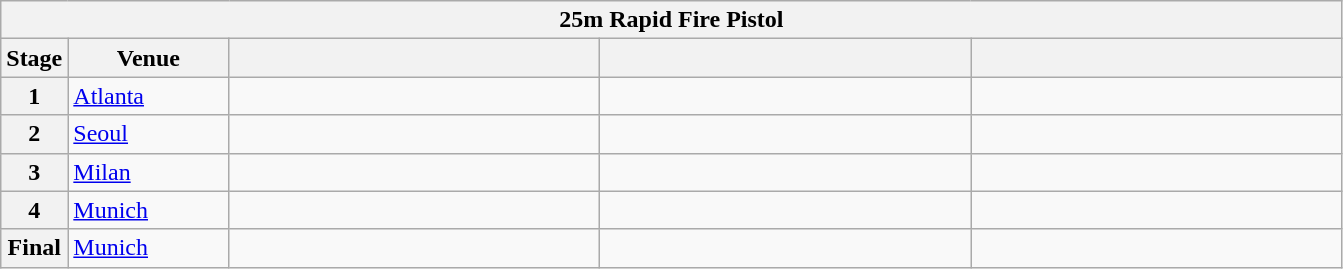<table class="wikitable">
<tr>
<th colspan="5">25m Rapid Fire Pistol</th>
</tr>
<tr>
<th>Stage</th>
<th width=100>Venue</th>
<th width=240></th>
<th width=240></th>
<th width=240></th>
</tr>
<tr>
<th>1</th>
<td> <a href='#'>Atlanta</a></td>
<td></td>
<td></td>
<td></td>
</tr>
<tr>
<th>2</th>
<td> <a href='#'>Seoul</a></td>
<td></td>
<td></td>
<td></td>
</tr>
<tr>
<th>3</th>
<td> <a href='#'>Milan</a></td>
<td></td>
<td></td>
<td></td>
</tr>
<tr>
<th>4</th>
<td> <a href='#'>Munich</a></td>
<td></td>
<td></td>
<td></td>
</tr>
<tr>
<th>Final</th>
<td> <a href='#'>Munich</a></td>
<td></td>
<td></td>
<td></td>
</tr>
</table>
